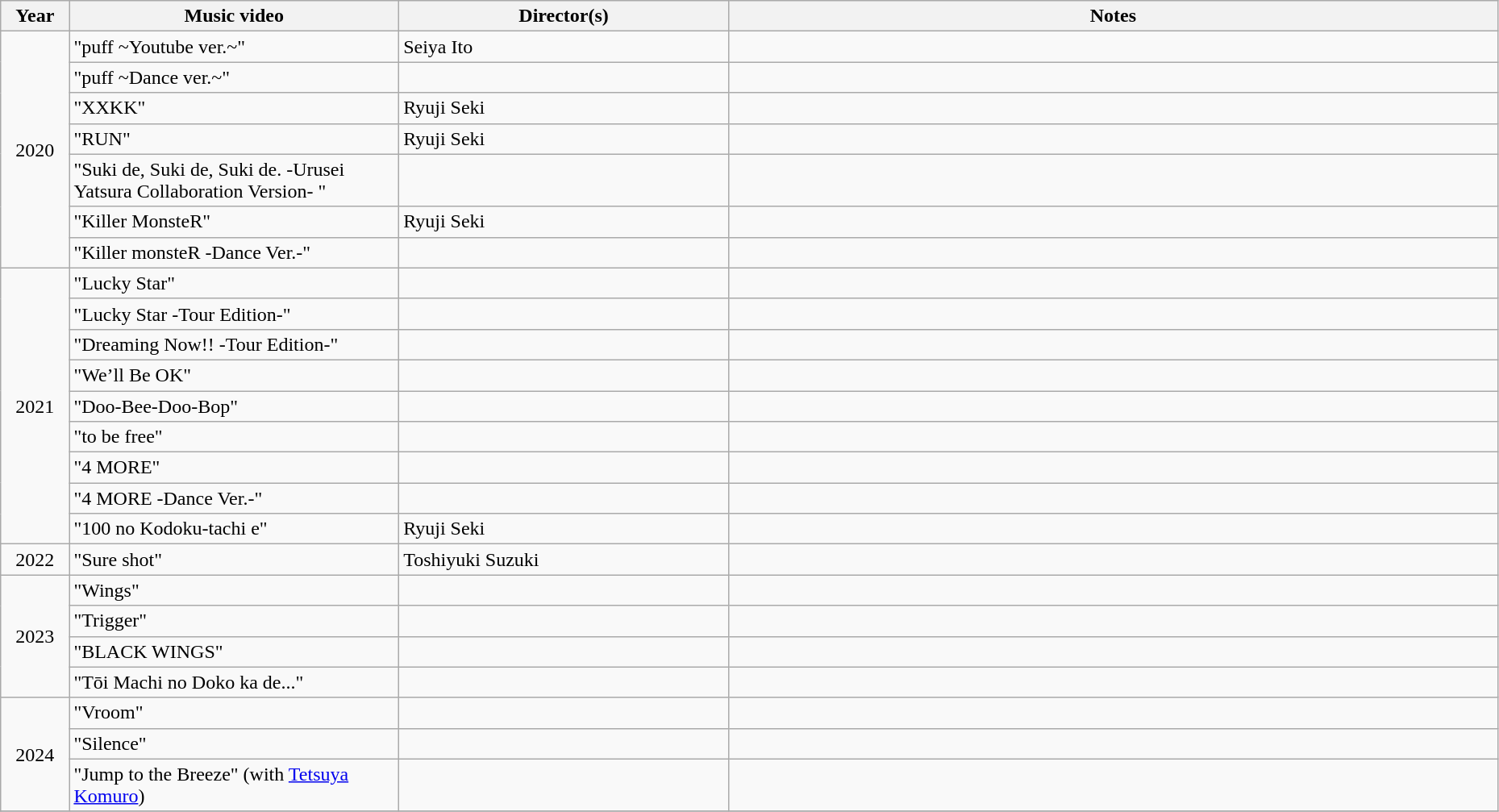<table class="wikitable" style="width:98%;">
<tr>
<th width=3%>Year</th>
<th style="width:15%;">Music video</th>
<th style="width:15%;">Director(s)</th>
<th style="width:35%;">Notes</th>
</tr>
<tr>
<td style="text-align:center;" rowspan="7">2020</td>
<td>"puff ~Youtube ver.~"</td>
<td>Seiya Ito</td>
<td></td>
</tr>
<tr>
<td>"puff ~Dance ver.~"</td>
<td></td>
<td></td>
</tr>
<tr>
<td>"XXKK"</td>
<td>Ryuji Seki</td>
<td></td>
</tr>
<tr>
<td>"RUN"</td>
<td>Ryuji Seki</td>
<td></td>
</tr>
<tr>
<td>"Suki de, Suki de, Suki de. -Urusei Yatsura Collaboration Version- "</td>
<td></td>
<td></td>
</tr>
<tr>
<td>"Killer MonsteR"</td>
<td>Ryuji Seki</td>
<td></td>
</tr>
<tr>
<td>"Killer monsteR -Dance Ver.-"</td>
<td></td>
<td></td>
</tr>
<tr>
<td style="text-align:center;" rowspan="9">2021</td>
<td>"Lucky Star"</td>
<td></td>
<td></td>
</tr>
<tr>
<td>"Lucky Star -Tour Edition-"</td>
<td></td>
<td></td>
</tr>
<tr>
<td>"Dreaming Now!! -Tour Edition-"</td>
<td></td>
<td></td>
</tr>
<tr>
<td>"We’ll Be OK"</td>
<td></td>
<td></td>
</tr>
<tr>
<td>"Doo-Bee-Doo-Bop"</td>
<td></td>
<td></td>
</tr>
<tr>
<td>"to be free"</td>
<td></td>
<td></td>
</tr>
<tr>
<td>"4 MORE"</td>
<td></td>
<td></td>
</tr>
<tr>
<td>"4 MORE -Dance Ver.-"</td>
<td></td>
<td></td>
</tr>
<tr>
<td>"100 no Kodoku-tachi e"</td>
<td>Ryuji Seki</td>
<td></td>
</tr>
<tr>
<td style="text-align:center;" rowspan="1">2022</td>
<td>"Sure shot"</td>
<td>Toshiyuki Suzuki</td>
<td></td>
</tr>
<tr>
<td style="text-align:center;" rowspan="4">2023</td>
<td>"Wings"</td>
<td></td>
<td></td>
</tr>
<tr>
<td>"Trigger"</td>
<td></td>
<td></td>
</tr>
<tr>
<td>"BLACK WINGS"</td>
<td></td>
<td></td>
</tr>
<tr>
<td>"Tōi Machi no Doko ka de..."</td>
<td></td>
<td></td>
</tr>
<tr>
<td style="text-align:center;" rowspan="3">2024</td>
<td>"Vroom"</td>
<td></td>
<td></td>
</tr>
<tr>
<td>"Silence"</td>
<td></td>
<td></td>
</tr>
<tr>
<td>"Jump to the Breeze" <span>(with <a href='#'>Tetsuya Komuro</a>)</span></td>
<td></td>
<td></td>
</tr>
<tr>
</tr>
</table>
